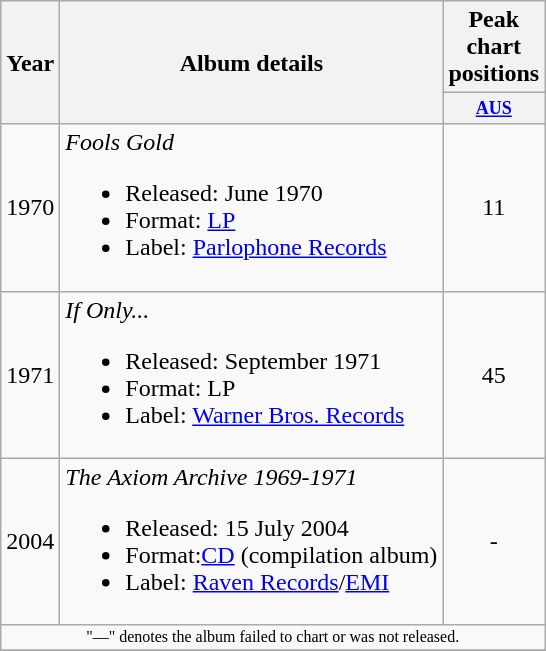<table class="wikitable plainrowheaders" style="text-align:center;" border="1">
<tr>
<th rowspan="2">Year</th>
<th rowspan="2">Album details</th>
<th colspan="1">Peak chart positions</th>
</tr>
<tr>
<th style="width:3em;font-size:75%"><a href='#'>AUS</a><br></th>
</tr>
<tr>
<td>1970</td>
<td align="left"><em>Fools Gold</em><br><ul><li>Released: June 1970</li><li>Format: <a href='#'>LP</a></li><li>Label: <a href='#'>Parlophone Records</a> </li></ul></td>
<td>11</td>
</tr>
<tr>
<td>1971</td>
<td align="left"><em>If Only...</em><br><ul><li>Released: September 1971</li><li>Format: LP</li><li>Label: <a href='#'>Warner Bros. Records</a> </li></ul></td>
<td>45</td>
</tr>
<tr>
<td>2004</td>
<td align="left"><em>The Axiom Archive 1969-1971</em><br><ul><li>Released: 15 July 2004</li><li>Format:<a href='#'>CD</a> (compilation album)</li><li>Label: <a href='#'>Raven Records</a>/<a href='#'>EMI</a> </li></ul></td>
<td>-</td>
</tr>
<tr>
<td colspan="20" style="font-size:8pt">"—" denotes the album failed to chart or was not released.</td>
</tr>
<tr>
</tr>
</table>
